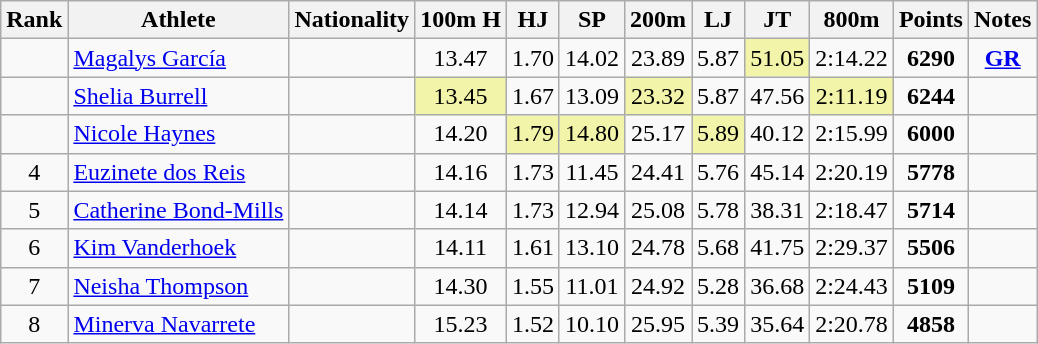<table class="wikitable sortable" style=" text-align:center;">
<tr>
<th>Rank</th>
<th>Athlete</th>
<th>Nationality</th>
<th>100m H</th>
<th>HJ</th>
<th>SP</th>
<th>200m</th>
<th>LJ</th>
<th>JT</th>
<th>800m</th>
<th>Points</th>
<th>Notes</th>
</tr>
<tr>
<td></td>
<td align=left><a href='#'>Magalys García</a></td>
<td align=left></td>
<td>13.47</td>
<td>1.70</td>
<td>14.02</td>
<td>23.89</td>
<td>5.87</td>
<td bgcolor=#F2F5A9>51.05</td>
<td>2:14.22</td>
<td><strong>6290</strong></td>
<td><strong><a href='#'>GR</a></strong></td>
</tr>
<tr>
<td></td>
<td align=left><a href='#'>Shelia Burrell</a></td>
<td align=left></td>
<td bgcolor=#F2F5A9>13.45</td>
<td>1.67</td>
<td>13.09</td>
<td bgcolor=#F2F5A9>23.32</td>
<td>5.87</td>
<td>47.56</td>
<td bgcolor=#F2F5A9>2:11.19</td>
<td><strong>6244</strong></td>
<td></td>
</tr>
<tr>
<td></td>
<td align=left><a href='#'>Nicole Haynes</a></td>
<td align=left></td>
<td>14.20</td>
<td bgcolor=#F2F5A9>1.79</td>
<td bgcolor=#F2F5A9>14.80</td>
<td>25.17</td>
<td bgcolor=#F2F5A9>5.89</td>
<td>40.12</td>
<td>2:15.99</td>
<td><strong>6000</strong></td>
<td></td>
</tr>
<tr>
<td>4</td>
<td align=left><a href='#'>Euzinete dos Reis</a></td>
<td align=left></td>
<td>14.16</td>
<td>1.73</td>
<td>11.45</td>
<td>24.41</td>
<td>5.76</td>
<td>45.14</td>
<td>2:20.19</td>
<td><strong>5778</strong></td>
<td></td>
</tr>
<tr>
<td>5</td>
<td align=left><a href='#'>Catherine Bond-Mills</a></td>
<td align=left></td>
<td>14.14</td>
<td>1.73</td>
<td>12.94</td>
<td>25.08</td>
<td>5.78</td>
<td>38.31</td>
<td>2:18.47</td>
<td><strong>5714</strong></td>
<td></td>
</tr>
<tr>
<td>6</td>
<td align=left><a href='#'>Kim Vanderhoek</a></td>
<td align=left></td>
<td>14.11</td>
<td>1.61</td>
<td>13.10</td>
<td>24.78</td>
<td>5.68</td>
<td>41.75</td>
<td>2:29.37</td>
<td><strong>5506</strong></td>
<td></td>
</tr>
<tr>
<td>7</td>
<td align=left><a href='#'>Neisha Thompson</a></td>
<td align=left></td>
<td>14.30</td>
<td>1.55</td>
<td>11.01</td>
<td>24.92</td>
<td>5.28</td>
<td>36.68</td>
<td>2:24.43</td>
<td><strong>5109</strong></td>
<td></td>
</tr>
<tr>
<td>8</td>
<td align=left><a href='#'>Minerva Navarrete</a></td>
<td align=left></td>
<td>15.23</td>
<td>1.52</td>
<td>10.10</td>
<td>25.95</td>
<td>5.39</td>
<td>35.64</td>
<td>2:20.78</td>
<td><strong>4858</strong></td>
<td></td>
</tr>
</table>
